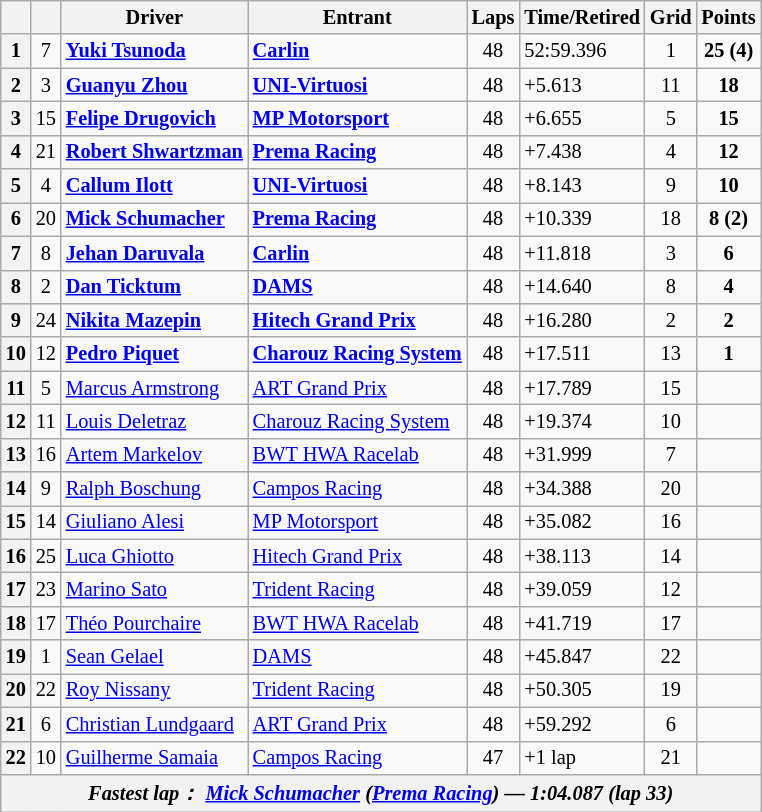<table class="wikitable" style="font-size: 85%;">
<tr>
<th></th>
<th></th>
<th>Driver</th>
<th>Entrant</th>
<th>Laps</th>
<th>Time/Retired</th>
<th>Grid</th>
<th>Points</th>
</tr>
<tr>
<th>1</th>
<td align="center">7</td>
<td> <strong><a href='#'>Yuki Tsunoda</a></strong></td>
<td><strong><a href='#'>Carlin</a></strong></td>
<td align="center">48</td>
<td>52:59.396</td>
<td align="center">1</td>
<td align="center"><strong>25 (4)</strong></td>
</tr>
<tr>
<th>2</th>
<td align="center">3</td>
<td> <strong><a href='#'>Guanyu Zhou</a></strong></td>
<td><strong><a href='#'>UNI-Virtuosi</a></strong></td>
<td align="center">48</td>
<td>+5.613</td>
<td align="center">11</td>
<td align="center"><strong>18</strong></td>
</tr>
<tr>
<th>3</th>
<td align="center">15</td>
<td> <strong><a href='#'>Felipe Drugovich</a></strong></td>
<td><strong><a href='#'>MP Motorsport</a></strong></td>
<td align="center">48</td>
<td>+6.655</td>
<td align="center">5</td>
<td align="center"><strong>15</strong></td>
</tr>
<tr>
<th>4</th>
<td align="center">21</td>
<td> <strong><a href='#'>Robert Shwartzman</a></strong></td>
<td><strong><a href='#'>Prema Racing</a></strong></td>
<td align="center">48</td>
<td>+7.438</td>
<td align="center">4</td>
<td align="center"><strong>12</strong></td>
</tr>
<tr>
<th>5</th>
<td align="center">4</td>
<td> <strong><a href='#'>Callum Ilott</a></strong></td>
<td><strong><a href='#'>UNI-Virtuosi</a></strong></td>
<td align="center">48</td>
<td>+8.143</td>
<td align="center">9</td>
<td align="center"><strong>10</strong></td>
</tr>
<tr>
<th>6</th>
<td align="center">20</td>
<td> <strong><a href='#'>Mick Schumacher </a></strong></td>
<td><strong><a href='#'>Prema Racing</a></strong></td>
<td align="center">48</td>
<td>+10.339</td>
<td align="center">18</td>
<td align="center"><strong>8 (2)</strong></td>
</tr>
<tr>
<th>7</th>
<td align="center">8</td>
<td> <strong><a href='#'>Jehan Daruvala</a></strong></td>
<td><strong><a href='#'>Carlin</a></strong></td>
<td align="center">48</td>
<td>+11.818</td>
<td align="center">3</td>
<td align="center"><strong>6</strong></td>
</tr>
<tr>
<th>8</th>
<td align="center">2</td>
<td> <strong><a href='#'>Dan Ticktum</a></strong></td>
<td><strong><a href='#'>DAMS</a></strong></td>
<td align="center">48</td>
<td>+14.640</td>
<td align="center">8</td>
<td align="center"><strong>4</strong></td>
</tr>
<tr>
<th>9</th>
<td align="center">24</td>
<td> <strong><a href='#'>Nikita Mazepin</a></strong></td>
<td><strong><a href='#'>Hitech Grand Prix</a></strong></td>
<td align="center">48</td>
<td>+16.280</td>
<td align="center">2</td>
<td align="center"><strong>2</strong></td>
</tr>
<tr>
<th>10</th>
<td align="center">12</td>
<td> <strong><a href='#'>Pedro Piquet</a></strong></td>
<td><strong><a href='#'>Charouz Racing System</a></strong></td>
<td align="center">48</td>
<td>+17.511</td>
<td align="center">13</td>
<td align="center"><strong>1</strong></td>
</tr>
<tr>
<th>11</th>
<td align="center">5</td>
<td> <a href='#'>Marcus Armstrong</a></td>
<td><a href='#'>ART Grand Prix</a></td>
<td align="center">48</td>
<td>+17.789</td>
<td align="center">15</td>
<td align="center"></td>
</tr>
<tr>
<th>12</th>
<td align="center">11</td>
<td> <a href='#'>Louis Deletraz</a></td>
<td><a href='#'>Charouz Racing System</a></td>
<td align="center">48</td>
<td>+19.374</td>
<td align="center">10</td>
<td align="center"></td>
</tr>
<tr>
<th>13</th>
<td align="center">16</td>
<td> <a href='#'>Artem Markelov</a></td>
<td><a href='#'>BWT HWA Racelab</a></td>
<td align="center">48</td>
<td>+31.999</td>
<td align="center">7</td>
<td align="center"></td>
</tr>
<tr>
<th>14</th>
<td align="center">9</td>
<td> <a href='#'>Ralph Boschung</a></td>
<td><a href='#'>Campos Racing</a></td>
<td align="center">48</td>
<td>+34.388</td>
<td align="center">20</td>
<td align="center"></td>
</tr>
<tr>
<th>15</th>
<td align="center">14</td>
<td> <a href='#'>Giuliano Alesi</a></td>
<td><a href='#'>MP Motorsport</a></td>
<td align="center">48</td>
<td>+35.082</td>
<td align="center">16</td>
<td align="center"></td>
</tr>
<tr>
<th>16</th>
<td align="center">25</td>
<td> <a href='#'>Luca Ghiotto</a></td>
<td><a href='#'>Hitech Grand Prix</a></td>
<td align="center">48</td>
<td>+38.113</td>
<td align="center">14</td>
<td align="center"></td>
</tr>
<tr>
<th>17</th>
<td align="center">23</td>
<td> <a href='#'>Marino Sato</a></td>
<td><a href='#'>Trident Racing</a></td>
<td align="center">48</td>
<td>+39.059</td>
<td align="center">12</td>
<td align="center"></td>
</tr>
<tr>
<th>18</th>
<td align="center">17</td>
<td> <a href='#'>Théo Pourchaire</a></td>
<td><a href='#'>BWT HWA Racelab</a></td>
<td align="center">48</td>
<td>+41.719</td>
<td align="center">17</td>
<td align="center"></td>
</tr>
<tr>
<th>19</th>
<td align="center">1</td>
<td> <a href='#'>Sean Gelael</a></td>
<td><a href='#'>DAMS</a></td>
<td align="center">48</td>
<td>+45.847</td>
<td align="center">22</td>
<td align="center"></td>
</tr>
<tr>
<th>20</th>
<td align="center">22</td>
<td> <a href='#'>Roy Nissany</a></td>
<td><a href='#'>Trident Racing</a></td>
<td align="center">48</td>
<td>+50.305</td>
<td align="center">19</td>
<td align="center"></td>
</tr>
<tr>
<th>21</th>
<td align="center">6</td>
<td> <a href='#'>Christian Lundgaard</a></td>
<td><a href='#'>ART Grand Prix</a></td>
<td align="center">48</td>
<td>+59.292</td>
<td align="center">6</td>
<td align="center"></td>
</tr>
<tr>
<th>22</th>
<td align="center">10</td>
<td> <a href='#'>Guilherme Samaia</a></td>
<td><a href='#'>Campos Racing</a></td>
<td align="center">47</td>
<td>+1 lap</td>
<td align="center">21</td>
<td align="center"></td>
</tr>
<tr>
<th colspan="8" align="center"><em>Fastest lap：  <a href='#'>Mick Schumacher</a> (<a href='#'>Prema Racing</a>) — 1:04.087 (lap 33)</em></th>
</tr>
</table>
